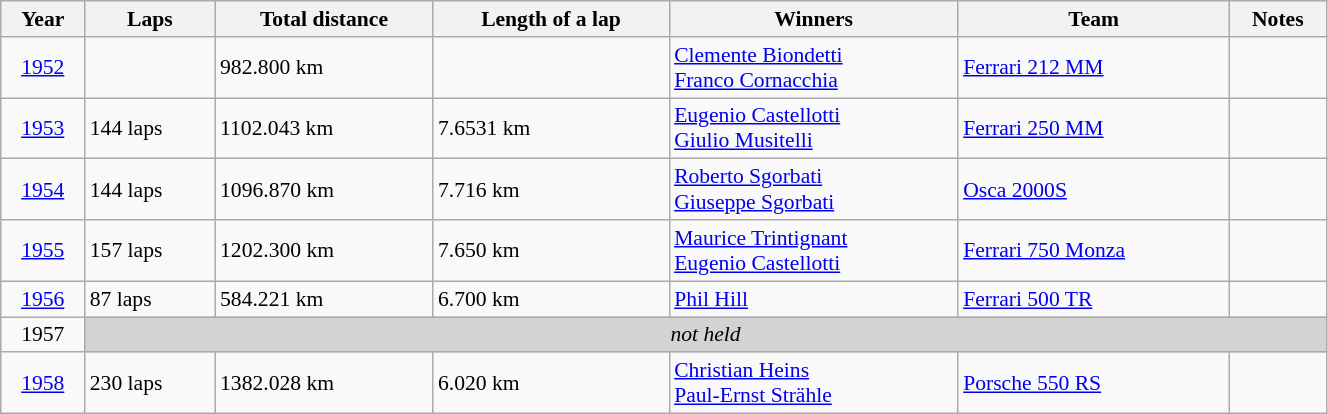<table class="wikitable" width=70% style="font-size:90%; text-align:left;">
<tr>
<th>Year</th>
<th>Laps</th>
<th>Total distance</th>
<th>Length of a lap</th>
<th>Winners</th>
<th>Team</th>
<th>Notes</th>
</tr>
<tr>
<td align=center><a href='#'>1952</a></td>
<td></td>
<td>982.800 km</td>
<td></td>
<td> <a href='#'>Clemente Biondetti</a><br> <a href='#'>Franco Cornacchia</a></td>
<td><a href='#'>Ferrari 212 MM</a></td>
<td></td>
</tr>
<tr>
<td align=center><a href='#'>1953</a></td>
<td>144 laps</td>
<td>1102.043 km</td>
<td>7.6531 km</td>
<td> <a href='#'>Eugenio Castellotti</a><br> <a href='#'>Giulio Musitelli</a></td>
<td><a href='#'>Ferrari 250 MM</a></td>
<td align=center></td>
</tr>
<tr>
<td align=center><a href='#'>1954</a></td>
<td>144 laps</td>
<td>1096.870 km</td>
<td>7.716 km</td>
<td> <a href='#'>Roberto Sgorbati</a><br> <a href='#'>Giuseppe Sgorbati</a></td>
<td><a href='#'>Osca 2000S</a></td>
<td align=center></td>
</tr>
<tr>
<td align=center><a href='#'>1955</a></td>
<td>157 laps</td>
<td>1202.300 km</td>
<td>7.650 km</td>
<td> <a href='#'>Maurice Trintignant</a><br> <a href='#'>Eugenio Castellotti</a></td>
<td><a href='#'>Ferrari 750 Monza</a></td>
<td align=center></td>
</tr>
<tr>
<td align=center><a href='#'>1956</a></td>
<td>87 laps</td>
<td>584.221 km</td>
<td>6.700 km</td>
<td> <a href='#'>Phil Hill</a></td>
<td><a href='#'>Ferrari 500 TR</a></td>
<td align=center></td>
</tr>
<tr>
<td align=center>1957</td>
<td colspan=6 bgcolor=lightgrey align=center><em>not held</em></td>
</tr>
<tr>
<td align=center><a href='#'>1958</a></td>
<td>230 laps</td>
<td>1382.028 km</td>
<td>6.020 km</td>
<td> <a href='#'>Christian Heins</a><br> <a href='#'>Paul-Ernst Strähle</a></td>
<td><a href='#'>Porsche 550 RS</a></td>
<td align=center> </td>
</tr>
</table>
